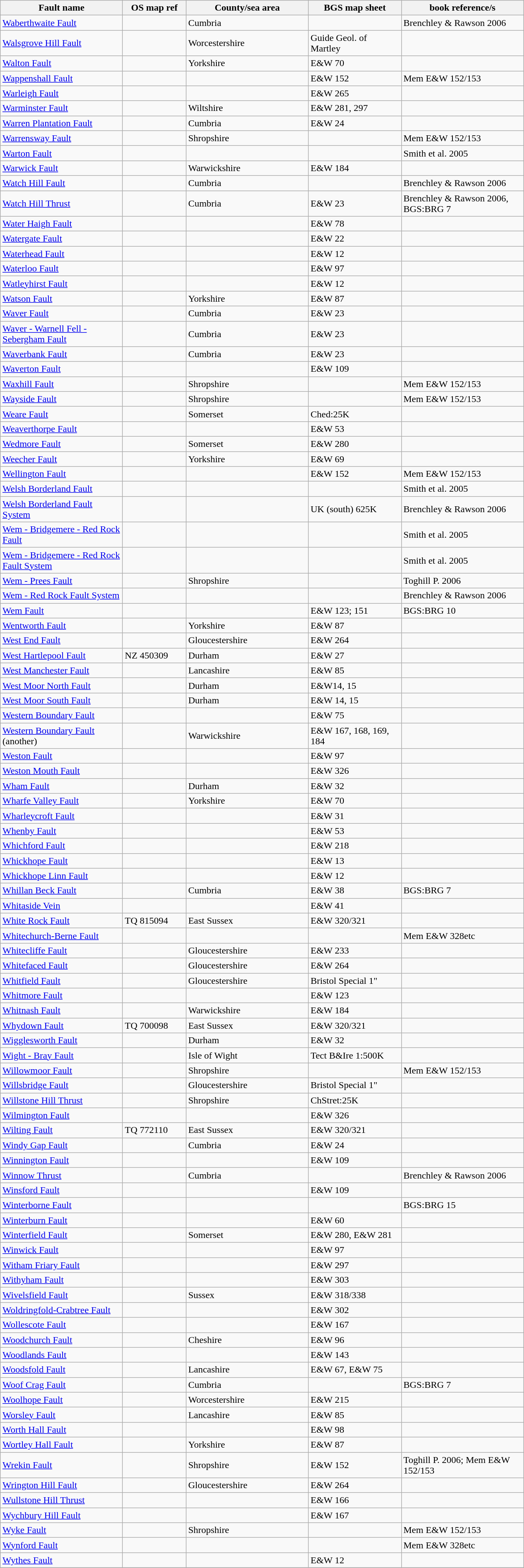<table class="wikitable">
<tr>
<th width="200pt">Fault name</th>
<th width="100pt">OS map ref</th>
<th width="200pt">County/sea area</th>
<th width="150pt">BGS map sheet</th>
<th width="200pt">book reference/s</th>
</tr>
<tr>
<td><a href='#'>Waberthwaite Fault</a></td>
<td></td>
<td>Cumbria</td>
<td></td>
<td>Brenchley & Rawson 2006</td>
</tr>
<tr>
<td><a href='#'>Walsgrove Hill Fault</a></td>
<td></td>
<td>Worcestershire</td>
<td>Guide Geol. of Martley</td>
<td></td>
</tr>
<tr>
<td><a href='#'>Walton Fault</a></td>
<td></td>
<td>Yorkshire</td>
<td>E&W 70</td>
<td></td>
</tr>
<tr>
<td><a href='#'>Wappenshall Fault</a></td>
<td></td>
<td></td>
<td>E&W 152</td>
<td>Mem E&W 152/153</td>
</tr>
<tr>
<td><a href='#'>Warleigh Fault</a></td>
<td></td>
<td></td>
<td>E&W 265</td>
<td></td>
</tr>
<tr>
<td><a href='#'>Warminster Fault</a></td>
<td></td>
<td>Wiltshire</td>
<td>E&W 281, 297</td>
<td></td>
</tr>
<tr>
<td><a href='#'>Warren Plantation Fault</a></td>
<td></td>
<td>Cumbria</td>
<td>E&W 24</td>
<td></td>
</tr>
<tr>
<td><a href='#'>Warrensway Fault</a></td>
<td></td>
<td>Shropshire</td>
<td></td>
<td>Mem E&W 152/153</td>
</tr>
<tr>
<td><a href='#'>Warton Fault</a></td>
<td></td>
<td></td>
<td></td>
<td>Smith et al. 2005</td>
</tr>
<tr>
<td><a href='#'>Warwick Fault</a></td>
<td></td>
<td>Warwickshire</td>
<td>E&W 184</td>
<td></td>
</tr>
<tr>
<td><a href='#'>Watch Hill Fault</a></td>
<td></td>
<td>Cumbria</td>
<td></td>
<td>Brenchley & Rawson 2006</td>
</tr>
<tr>
<td><a href='#'>Watch Hill Thrust</a></td>
<td></td>
<td>Cumbria</td>
<td>E&W 23</td>
<td>Brenchley & Rawson 2006, BGS:BRG 7</td>
</tr>
<tr>
<td><a href='#'>Water Haigh Fault</a></td>
<td></td>
<td></td>
<td>E&W 78</td>
<td></td>
</tr>
<tr>
<td><a href='#'>Watergate Fault</a></td>
<td></td>
<td></td>
<td>E&W 22</td>
<td></td>
</tr>
<tr>
<td><a href='#'>Waterhead Fault</a></td>
<td></td>
<td></td>
<td>E&W 12</td>
<td></td>
</tr>
<tr>
<td><a href='#'>Waterloo Fault</a></td>
<td></td>
<td></td>
<td>E&W 97</td>
<td></td>
</tr>
<tr>
<td><a href='#'>Watleyhirst Fault</a></td>
<td></td>
<td></td>
<td>E&W 12</td>
<td></td>
</tr>
<tr>
<td><a href='#'>Watson Fault</a></td>
<td></td>
<td>Yorkshire</td>
<td>E&W 87</td>
<td></td>
</tr>
<tr>
<td><a href='#'>Waver Fault</a></td>
<td></td>
<td>Cumbria</td>
<td>E&W 23</td>
<td></td>
</tr>
<tr>
<td><a href='#'>Waver - Warnell Fell - Sebergham Fault</a></td>
<td></td>
<td>Cumbria</td>
<td>E&W 23</td>
<td></td>
</tr>
<tr>
<td><a href='#'>Waverbank Fault</a></td>
<td></td>
<td>Cumbria</td>
<td>E&W 23</td>
<td></td>
</tr>
<tr>
<td><a href='#'>Waverton Fault</a></td>
<td></td>
<td></td>
<td>E&W 109</td>
<td></td>
</tr>
<tr>
<td><a href='#'>Waxhill Fault</a></td>
<td></td>
<td>Shropshire</td>
<td></td>
<td>Mem E&W 152/153</td>
</tr>
<tr>
<td><a href='#'>Wayside Fault</a></td>
<td></td>
<td>Shropshire</td>
<td></td>
<td>Mem E&W 152/153</td>
</tr>
<tr>
<td><a href='#'>Weare Fault</a></td>
<td></td>
<td>Somerset</td>
<td>Ched:25K</td>
<td></td>
</tr>
<tr>
<td><a href='#'>Weaverthorpe Fault</a></td>
<td></td>
<td></td>
<td>E&W 53</td>
<td></td>
</tr>
<tr>
<td><a href='#'>Wedmore Fault</a></td>
<td></td>
<td>Somerset</td>
<td>E&W 280</td>
<td></td>
</tr>
<tr>
<td><a href='#'>Weecher Fault</a></td>
<td></td>
<td>Yorkshire</td>
<td>E&W 69</td>
<td></td>
</tr>
<tr>
<td><a href='#'>Wellington Fault</a></td>
<td></td>
<td></td>
<td>E&W 152</td>
<td>Mem E&W 152/153</td>
</tr>
<tr>
<td><a href='#'>Welsh Borderland Fault</a></td>
<td></td>
<td></td>
<td></td>
<td>Smith et al. 2005</td>
</tr>
<tr>
<td><a href='#'>Welsh Borderland Fault System</a></td>
<td></td>
<td></td>
<td>UK (south) 625K</td>
<td>Brenchley & Rawson 2006</td>
</tr>
<tr>
<td><a href='#'>Wem - Bridgemere - Red Rock Fault</a></td>
<td></td>
<td></td>
<td></td>
<td>Smith et al. 2005</td>
</tr>
<tr>
<td><a href='#'>Wem - Bridgemere - Red Rock Fault System</a></td>
<td></td>
<td></td>
<td></td>
<td>Smith et al. 2005</td>
</tr>
<tr>
<td><a href='#'>Wem - Prees Fault</a></td>
<td></td>
<td>Shropshire</td>
<td></td>
<td>Toghill P. 2006</td>
</tr>
<tr>
<td><a href='#'>Wem - Red Rock Fault System</a></td>
<td></td>
<td></td>
<td></td>
<td>Brenchley & Rawson 2006</td>
</tr>
<tr>
<td><a href='#'>Wem Fault</a></td>
<td></td>
<td></td>
<td>E&W 123; 151</td>
<td>BGS:BRG 10</td>
</tr>
<tr>
<td><a href='#'>Wentworth Fault</a></td>
<td></td>
<td>Yorkshire</td>
<td>E&W 87</td>
<td></td>
</tr>
<tr>
<td><a href='#'>West End Fault</a></td>
<td></td>
<td>Gloucestershire</td>
<td>E&W 264</td>
<td></td>
</tr>
<tr>
<td><a href='#'>West Hartlepool Fault</a></td>
<td>NZ 450309</td>
<td>Durham</td>
<td>E&W 27</td>
<td></td>
</tr>
<tr>
<td><a href='#'>West Manchester Fault</a></td>
<td></td>
<td>Lancashire</td>
<td>E&W 85</td>
<td></td>
</tr>
<tr>
<td><a href='#'>West Moor North Fault</a></td>
<td></td>
<td>Durham</td>
<td>E&W14, 15</td>
<td></td>
</tr>
<tr>
<td><a href='#'>West Moor South Fault</a></td>
<td></td>
<td>Durham</td>
<td>E&W 14, 15</td>
<td></td>
</tr>
<tr>
<td><a href='#'>Western Boundary Fault</a></td>
<td></td>
<td></td>
<td>E&W 75</td>
<td></td>
</tr>
<tr>
<td><a href='#'>Western Boundary Fault</a> (another)</td>
<td></td>
<td>Warwickshire</td>
<td>E&W 167, 168, 169, 184</td>
<td></td>
</tr>
<tr>
<td><a href='#'>Weston Fault</a></td>
<td></td>
<td></td>
<td>E&W 97</td>
<td></td>
</tr>
<tr>
<td><a href='#'>Weston Mouth Fault</a></td>
<td></td>
<td></td>
<td>E&W 326</td>
<td></td>
</tr>
<tr>
<td><a href='#'>Wham Fault</a></td>
<td></td>
<td>Durham</td>
<td>E&W 32</td>
<td></td>
</tr>
<tr>
<td><a href='#'>Wharfe Valley Fault</a></td>
<td></td>
<td>Yorkshire</td>
<td>E&W 70</td>
<td></td>
</tr>
<tr>
<td><a href='#'>Wharleycroft Fault</a></td>
<td></td>
<td></td>
<td>E&W 31</td>
<td></td>
</tr>
<tr>
<td><a href='#'>Whenby Fault</a></td>
<td></td>
<td></td>
<td>E&W 53</td>
<td></td>
</tr>
<tr>
<td><a href='#'>Whichford Fault</a></td>
<td></td>
<td></td>
<td>E&W 218</td>
<td></td>
</tr>
<tr>
<td><a href='#'>Whickhope Fault</a></td>
<td></td>
<td></td>
<td>E&W 13</td>
<td></td>
</tr>
<tr>
<td><a href='#'>Whickhope Linn Fault</a></td>
<td></td>
<td></td>
<td>E&W 12</td>
<td></td>
</tr>
<tr>
<td><a href='#'>Whillan Beck Fault</a></td>
<td></td>
<td>Cumbria</td>
<td>E&W 38</td>
<td>BGS:BRG 7</td>
</tr>
<tr>
<td><a href='#'>Whitaside Vein</a></td>
<td></td>
<td></td>
<td>E&W 41</td>
<td></td>
</tr>
<tr>
<td><a href='#'>White Rock Fault</a></td>
<td>TQ 815094</td>
<td>East Sussex</td>
<td>E&W 320/321</td>
<td></td>
</tr>
<tr>
<td><a href='#'>Whitechurch-Berne Fault</a></td>
<td></td>
<td></td>
<td></td>
<td>Mem E&W 328etc</td>
</tr>
<tr>
<td><a href='#'>Whitecliffe Fault</a></td>
<td></td>
<td>Gloucestershire</td>
<td>E&W 233</td>
<td></td>
</tr>
<tr>
<td><a href='#'>Whitefaced Fault</a></td>
<td></td>
<td>Gloucestershire</td>
<td>E&W 264</td>
<td></td>
</tr>
<tr>
<td><a href='#'>Whitfield Fault</a></td>
<td></td>
<td>Gloucestershire</td>
<td>Bristol Special 1"</td>
<td></td>
</tr>
<tr>
<td><a href='#'>Whitmore Fault</a></td>
<td></td>
<td></td>
<td>E&W 123</td>
<td></td>
</tr>
<tr>
<td><a href='#'>Whitnash Fault</a></td>
<td></td>
<td>Warwickshire</td>
<td>E&W 184</td>
<td></td>
</tr>
<tr>
<td><a href='#'>Whydown Fault</a></td>
<td>TQ 700098</td>
<td>East Sussex</td>
<td>E&W 320/321</td>
<td></td>
</tr>
<tr>
<td><a href='#'>Wigglesworth Fault</a></td>
<td></td>
<td>Durham</td>
<td>E&W 32</td>
<td></td>
</tr>
<tr>
<td><a href='#'>Wight - Bray Fault</a></td>
<td></td>
<td>Isle of Wight</td>
<td>Tect B&Ire 1:500K</td>
<td></td>
</tr>
<tr>
<td><a href='#'>Willowmoor Fault</a></td>
<td></td>
<td>Shropshire</td>
<td></td>
<td>Mem E&W 152/153</td>
</tr>
<tr>
<td><a href='#'>Willsbridge Fault</a></td>
<td></td>
<td>Gloucestershire</td>
<td>Bristol Special 1"</td>
<td></td>
</tr>
<tr>
<td><a href='#'>Willstone Hill Thrust</a></td>
<td></td>
<td>Shropshire</td>
<td>ChStret:25K</td>
<td></td>
</tr>
<tr>
<td><a href='#'>Wilmington Fault</a></td>
<td></td>
<td></td>
<td>E&W 326</td>
<td></td>
</tr>
<tr>
<td><a href='#'>Wilting Fault</a></td>
<td>TQ 772110</td>
<td>East Sussex</td>
<td>E&W 320/321</td>
<td></td>
</tr>
<tr>
<td><a href='#'>Windy Gap Fault</a></td>
<td></td>
<td>Cumbria</td>
<td>E&W 24</td>
<td></td>
</tr>
<tr>
<td><a href='#'>Winnington Fault</a></td>
<td></td>
<td></td>
<td>E&W 109</td>
<td></td>
</tr>
<tr>
<td><a href='#'>Winnow Thrust</a></td>
<td></td>
<td>Cumbria</td>
<td></td>
<td>Brenchley & Rawson 2006</td>
</tr>
<tr>
<td><a href='#'>Winsford Fault</a></td>
<td></td>
<td></td>
<td>E&W 109</td>
<td></td>
</tr>
<tr>
<td><a href='#'>Winterborne Fault</a></td>
<td></td>
<td></td>
<td></td>
<td>BGS:BRG 15</td>
</tr>
<tr>
<td><a href='#'>Winterburn Fault</a></td>
<td></td>
<td></td>
<td>E&W 60</td>
<td></td>
</tr>
<tr>
<td><a href='#'>Winterfield Fault</a></td>
<td></td>
<td>Somerset</td>
<td>E&W 280, E&W 281</td>
<td></td>
</tr>
<tr>
<td><a href='#'>Winwick Fault</a></td>
<td></td>
<td></td>
<td>E&W 97</td>
<td></td>
</tr>
<tr>
<td><a href='#'>Witham Friary Fault</a></td>
<td></td>
<td></td>
<td>E&W 297</td>
<td></td>
</tr>
<tr>
<td><a href='#'>Withyham Fault</a></td>
<td></td>
<td></td>
<td>E&W 303</td>
<td></td>
</tr>
<tr>
<td><a href='#'>Wivelsfield Fault</a></td>
<td></td>
<td>Sussex</td>
<td>E&W 318/338</td>
<td></td>
</tr>
<tr>
<td><a href='#'>Woldringfold-Crabtree Fault</a></td>
<td></td>
<td></td>
<td>E&W 302</td>
<td></td>
</tr>
<tr>
<td><a href='#'>Wollescote Fault</a></td>
<td></td>
<td></td>
<td>E&W 167</td>
<td></td>
</tr>
<tr>
<td><a href='#'>Woodchurch Fault</a></td>
<td></td>
<td>Cheshire</td>
<td>E&W 96</td>
<td></td>
</tr>
<tr>
<td><a href='#'>Woodlands Fault</a></td>
<td></td>
<td></td>
<td>E&W 143</td>
<td></td>
</tr>
<tr>
<td><a href='#'>Woodsfold Fault</a></td>
<td></td>
<td>Lancashire</td>
<td>E&W 67, E&W 75</td>
<td></td>
</tr>
<tr>
<td><a href='#'>Woof Crag Fault</a></td>
<td></td>
<td>Cumbria</td>
<td></td>
<td>BGS:BRG 7</td>
</tr>
<tr>
<td><a href='#'>Woolhope Fault</a></td>
<td></td>
<td>Worcestershire</td>
<td>E&W 215</td>
<td></td>
</tr>
<tr>
<td><a href='#'>Worsley Fault</a></td>
<td></td>
<td>Lancashire</td>
<td>E&W 85</td>
<td></td>
</tr>
<tr>
<td><a href='#'>Worth Hall Fault</a></td>
<td></td>
<td></td>
<td>E&W 98</td>
<td></td>
</tr>
<tr>
<td><a href='#'>Wortley Hall Fault</a></td>
<td></td>
<td>Yorkshire</td>
<td>E&W 87</td>
<td></td>
</tr>
<tr>
<td><a href='#'>Wrekin Fault</a></td>
<td></td>
<td>Shropshire</td>
<td>E&W 152</td>
<td>Toghill P. 2006; Mem E&W 152/153</td>
</tr>
<tr>
<td><a href='#'>Wrington Hill Fault</a></td>
<td></td>
<td>Gloucestershire</td>
<td>E&W 264</td>
<td></td>
</tr>
<tr>
<td><a href='#'>Wullstone Hill Thrust</a></td>
<td></td>
<td></td>
<td>E&W 166</td>
<td></td>
</tr>
<tr>
<td><a href='#'>Wychbury Hill Fault</a></td>
<td></td>
<td></td>
<td>E&W 167</td>
<td></td>
</tr>
<tr>
<td><a href='#'>Wyke Fault</a></td>
<td></td>
<td>Shropshire</td>
<td></td>
<td>Mem E&W 152/153</td>
</tr>
<tr>
<td><a href='#'>Wynford Fault</a></td>
<td></td>
<td></td>
<td></td>
<td>Mem E&W 328etc</td>
</tr>
<tr>
<td><a href='#'>Wythes Fault</a></td>
<td></td>
<td></td>
<td>E&W 12</td>
<td></td>
</tr>
<tr>
</tr>
</table>
